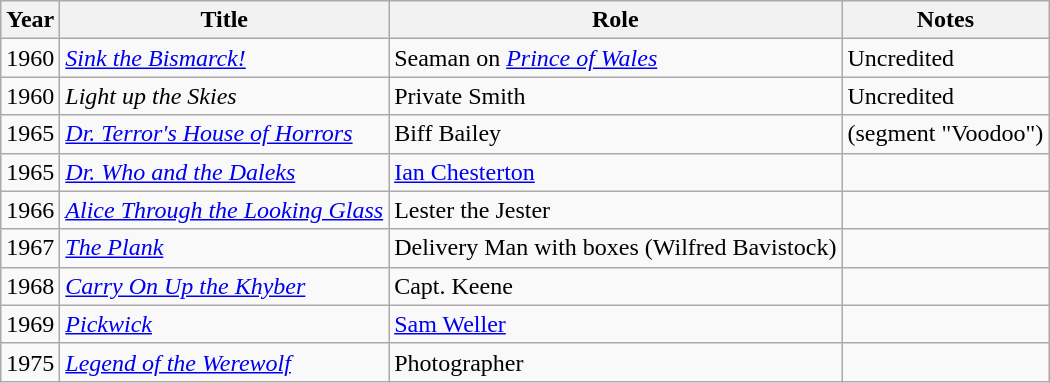<table class="wikitable">
<tr>
<th>Year</th>
<th>Title</th>
<th>Role</th>
<th>Notes</th>
</tr>
<tr>
<td>1960</td>
<td><em><a href='#'>Sink the Bismarck!</a></em></td>
<td>Seaman on <em><a href='#'>Prince of Wales</a></em></td>
<td>Uncredited</td>
</tr>
<tr>
<td>1960</td>
<td><em>Light up the Skies</em></td>
<td>Private Smith</td>
<td>Uncredited</td>
</tr>
<tr>
<td>1965</td>
<td><em><a href='#'>Dr. Terror's House of Horrors</a></em></td>
<td>Biff Bailey</td>
<td>(segment "Voodoo")</td>
</tr>
<tr>
<td>1965</td>
<td><em><a href='#'>Dr. Who and the Daleks</a></em></td>
<td><a href='#'>Ian Chesterton</a></td>
<td></td>
</tr>
<tr>
<td>1966</td>
<td><em><a href='#'>Alice Through the Looking Glass</a></em></td>
<td>Lester the Jester</td>
<td></td>
</tr>
<tr>
<td>1967</td>
<td><em><a href='#'>The Plank</a></em></td>
<td>Delivery Man with boxes (Wilfred Bavistock)</td>
<td></td>
</tr>
<tr>
<td>1968</td>
<td><em><a href='#'>Carry On Up the Khyber</a></em></td>
<td>Capt. Keene</td>
<td></td>
</tr>
<tr>
<td>1969</td>
<td><em><a href='#'>Pickwick</a></em></td>
<td><a href='#'>Sam Weller</a></td>
<td></td>
</tr>
<tr>
<td>1975</td>
<td><em><a href='#'>Legend of the Werewolf</a></em></td>
<td>Photographer</td>
<td></td>
</tr>
</table>
